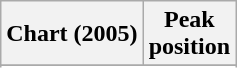<table class="wikitable sortable plainrowheaders" style="text-align:center">
<tr>
<th scope="col">Chart (2005)</th>
<th scope="col">Peak<br>position</th>
</tr>
<tr>
</tr>
<tr>
</tr>
<tr>
</tr>
</table>
